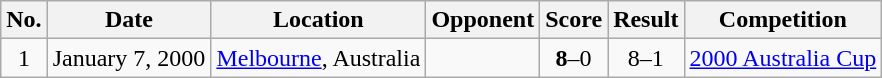<table class="wikitable plainrowheaders">
<tr>
<th>No.</th>
<th>Date</th>
<th>Location</th>
<th>Opponent</th>
<th>Score</th>
<th>Result</th>
<th>Competition</th>
</tr>
<tr>
<td align="center">1</td>
<td>January 7, 2000</td>
<td><a href='#'>Melbourne</a>, Australia</td>
<td></td>
<td align="center"><strong>8</strong>–0</td>
<td align="center">8–1</td>
<td><a href='#'>2000 Australia Cup</a></td>
</tr>
</table>
